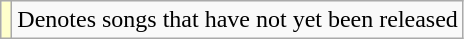<table class="wikitable">
<tr>
<td style="background:#ffc;"></td>
<td>Denotes songs that have not yet been released</td>
</tr>
</table>
